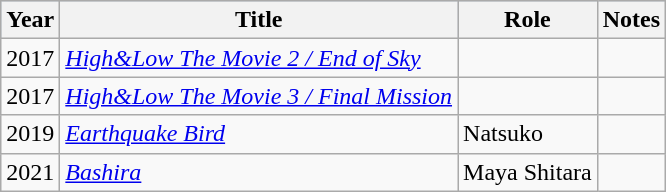<table class="wikitable">
<tr style="background:#b0c4de; text-align:center;">
<th>Year</th>
<th>Title</th>
<th>Role</th>
<th>Notes</th>
</tr>
<tr>
<td>2017</td>
<td><em><a href='#'>High&Low The Movie 2 / End of Sky</a></em></td>
<td></td>
<td></td>
</tr>
<tr>
<td>2017</td>
<td><em><a href='#'>High&Low The Movie 3 / Final Mission</a></em></td>
<td></td>
<td></td>
</tr>
<tr>
<td>2019</td>
<td><em><a href='#'>Earthquake Bird</a></em></td>
<td>Natsuko</td>
<td></td>
</tr>
<tr>
<td>2021</td>
<td><em><a href='#'>Bashira</a></em></td>
<td>Maya Shitara</td>
<td></td>
</tr>
</table>
